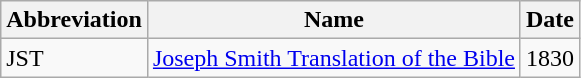<table class="sortable wikitable">
<tr>
<th>Abbreviation</th>
<th>Name</th>
<th>Date</th>
</tr>
<tr>
<td>JST</td>
<td><a href='#'>Joseph Smith Translation of the Bible</a></td>
<td>1830</td>
</tr>
</table>
